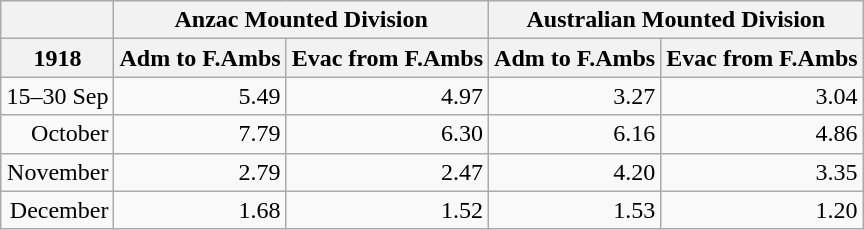<table class="wikitable" style="text-align:right;margin:1em auto;">
<tr>
<th> </th>
<th colspan=2>Anzac Mounted Division</th>
<th colspan=2>Australian Mounted Division</th>
</tr>
<tr>
<th>1918</th>
<th>Adm to F.Ambs</th>
<th>Evac from F.Ambs</th>
<th>Adm to F.Ambs</th>
<th>Evac from F.Ambs</th>
</tr>
<tr>
<td>15–30 Sep</td>
<td>5.49</td>
<td>4.97</td>
<td>3.27</td>
<td>3.04</td>
</tr>
<tr>
<td>October</td>
<td>7.79</td>
<td>6.30</td>
<td>6.16</td>
<td>4.86</td>
</tr>
<tr>
<td>November</td>
<td>2.79</td>
<td>2.47</td>
<td>4.20</td>
<td>3.35</td>
</tr>
<tr>
<td>December</td>
<td>1.68</td>
<td>1.52</td>
<td>1.53</td>
<td>1.20</td>
</tr>
</table>
